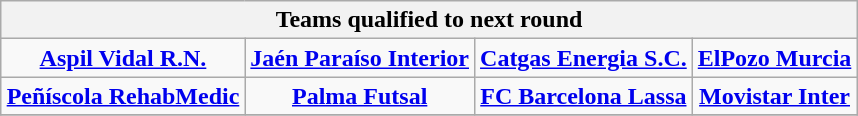<table class="wikitable" style="text-align: center; margin: 0 auto;">
<tr>
<th colspan=4>Teams qualified to next round</th>
</tr>
<tr>
<td><strong><a href='#'>Aspil Vidal R.N.</a></strong></td>
<td><strong><a href='#'>Jaén Paraíso Interior</a></strong></td>
<td><strong><a href='#'>Catgas Energia S.C.</a></strong></td>
<td><strong><a href='#'>ElPozo Murcia</a></strong></td>
</tr>
<tr>
<td><strong><a href='#'>Peñíscola RehabMedic</a></strong></td>
<td><strong><a href='#'>Palma Futsal</a></strong></td>
<td><strong><a href='#'>FC Barcelona Lassa</a></strong></td>
<td><strong><a href='#'>Movistar Inter</a></strong></td>
</tr>
<tr>
</tr>
</table>
